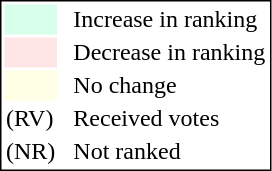<table style="border:1px solid black;">
<tr>
<td style="background:#D8FFEB; width:20px;"></td>
<td> </td>
<td>Increase in ranking</td>
</tr>
<tr>
<td style="background:#FFE6E6; width:20px;"></td>
<td> </td>
<td>Decrease in ranking</td>
</tr>
<tr>
<td style="background:#FFFFE6; width:20px;"></td>
<td> </td>
<td>No change</td>
</tr>
<tr>
<td>(RV)</td>
<td> </td>
<td>Received votes</td>
</tr>
<tr>
<td>(NR)</td>
<td> </td>
<td>Not ranked</td>
</tr>
</table>
